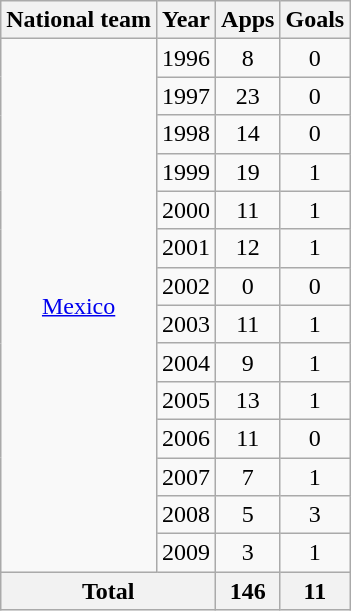<table class="wikitable" style="text-align:center">
<tr>
<th>National team</th>
<th>Year</th>
<th>Apps</th>
<th>Goals</th>
</tr>
<tr>
<td rowspan="14"><a href='#'>Mexico</a></td>
<td>1996</td>
<td>8</td>
<td>0</td>
</tr>
<tr>
<td>1997</td>
<td>23</td>
<td>0</td>
</tr>
<tr>
<td>1998</td>
<td>14</td>
<td>0</td>
</tr>
<tr>
<td>1999</td>
<td>19</td>
<td>1</td>
</tr>
<tr>
<td>2000</td>
<td>11</td>
<td>1</td>
</tr>
<tr>
<td>2001</td>
<td>12</td>
<td>1</td>
</tr>
<tr>
<td>2002</td>
<td>0</td>
<td>0</td>
</tr>
<tr>
<td>2003</td>
<td>11</td>
<td>1</td>
</tr>
<tr>
<td>2004</td>
<td>9</td>
<td>1</td>
</tr>
<tr>
<td>2005</td>
<td>13</td>
<td>1</td>
</tr>
<tr>
<td>2006</td>
<td>11</td>
<td>0</td>
</tr>
<tr>
<td>2007</td>
<td>7</td>
<td>1</td>
</tr>
<tr>
<td>2008</td>
<td>5</td>
<td>3</td>
</tr>
<tr>
<td>2009</td>
<td>3</td>
<td>1</td>
</tr>
<tr>
<th colspan="2">Total</th>
<th>146</th>
<th>11</th>
</tr>
</table>
